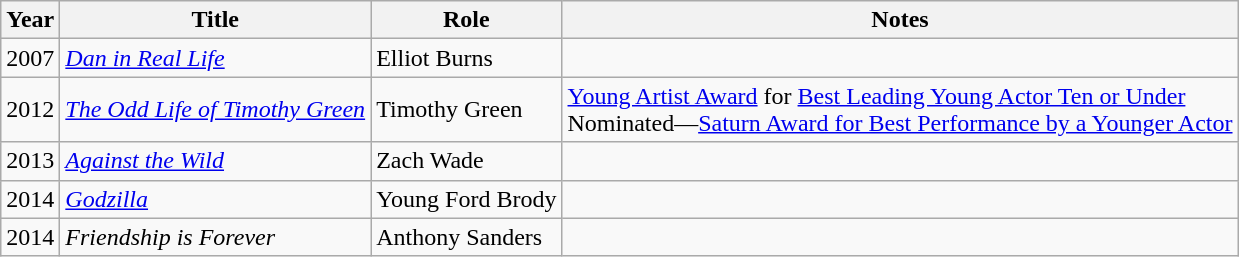<table class="wikitable sortable">
<tr>
<th>Year</th>
<th>Title</th>
<th>Role</th>
<th>Notes</th>
</tr>
<tr>
<td>2007</td>
<td><em><a href='#'>Dan in Real Life</a></em></td>
<td>Elliot Burns</td>
<td></td>
</tr>
<tr>
<td>2012</td>
<td><em><a href='#'>The Odd Life of Timothy Green</a></em></td>
<td>Timothy Green</td>
<td><a href='#'>Young Artist Award</a> for <a href='#'>Best Leading Young Actor Ten or Under</a><br>Nominated—<a href='#'>Saturn Award for Best Performance by a Younger Actor</a></td>
</tr>
<tr>
<td>2013</td>
<td><em><a href='#'>Against the Wild</a></em></td>
<td>Zach Wade</td>
<td></td>
</tr>
<tr>
<td>2014</td>
<td><em><a href='#'>Godzilla</a></em></td>
<td>Young Ford Brody</td>
<td></td>
</tr>
<tr>
<td>2014</td>
<td><em>Friendship is Forever</em></td>
<td>Anthony Sanders</td>
<td></td>
</tr>
</table>
